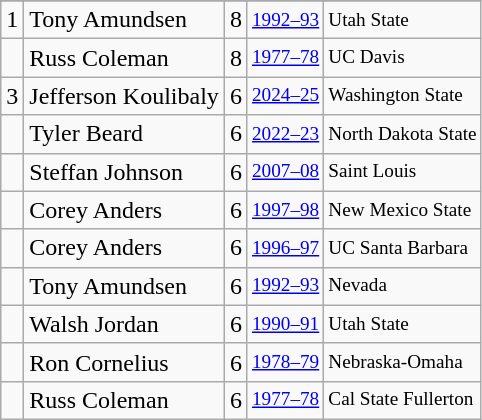<table class="wikitable">
<tr>
</tr>
<tr>
<td>1</td>
<td>Tony Amundsen</td>
<td>8</td>
<td style="font-size:80%;"><a href='#'>1992–93</a></td>
<td style="font-size:80%;">Utah State</td>
</tr>
<tr>
<td></td>
<td>Russ Coleman</td>
<td>8</td>
<td style="font-size:80%;"><a href='#'>1977–78</a></td>
<td style="font-size:80%;">UC Davis</td>
</tr>
<tr>
<td>3</td>
<td>Jefferson Koulibaly</td>
<td>6</td>
<td style="font-size:80%;"><a href='#'>2024–25</a></td>
<td style="font-size:80%;">Washington State</td>
</tr>
<tr>
<td></td>
<td>Tyler Beard</td>
<td>6</td>
<td style="font-size:80%;"><a href='#'>2022–23</a></td>
<td style="font-size:80%;">North Dakota State</td>
</tr>
<tr>
<td></td>
<td>Steffan Johnson</td>
<td>6</td>
<td style="font-size:80%;"><a href='#'>2007–08</a></td>
<td style="font-size:80%;">Saint Louis</td>
</tr>
<tr>
<td></td>
<td>Corey Anders</td>
<td>6</td>
<td style="font-size:80%;"><a href='#'>1997–98</a></td>
<td style="font-size:80%;">New Mexico State</td>
</tr>
<tr>
<td></td>
<td>Corey Anders</td>
<td>6</td>
<td style="font-size:80%;"><a href='#'>1996–97</a></td>
<td style="font-size:80%;">UC Santa Barbara</td>
</tr>
<tr>
<td></td>
<td>Tony Amundsen</td>
<td>6</td>
<td style="font-size:80%;"><a href='#'>1992–93</a></td>
<td style="font-size:80%;">Nevada</td>
</tr>
<tr>
<td></td>
<td>Walsh Jordan</td>
<td>6</td>
<td style="font-size:80%;"><a href='#'>1990–91</a></td>
<td style="font-size:80%;">Utah State</td>
</tr>
<tr>
<td></td>
<td>Ron Cornelius</td>
<td>6</td>
<td style="font-size:80%;"><a href='#'>1978–79</a></td>
<td style="font-size:80%;">Nebraska-Omaha</td>
</tr>
<tr>
<td></td>
<td>Russ Coleman</td>
<td>6</td>
<td style="font-size:80%;"><a href='#'>1977–78</a></td>
<td style="font-size:80%;">Cal State Fullerton</td>
</tr>
</table>
